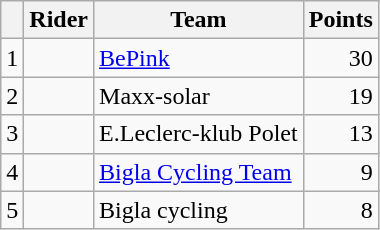<table class="wikitable">
<tr>
<th></th>
<th>Rider</th>
<th>Team</th>
<th>Points</th>
</tr>
<tr>
<td>1</td>
<td> </td>
<td><a href='#'>BePink</a></td>
<td align="right">30</td>
</tr>
<tr>
<td>2</td>
<td></td>
<td>Maxx-solar</td>
<td align="right">19</td>
</tr>
<tr>
<td>3</td>
<td></td>
<td>E.Leclerc-klub Polet</td>
<td align="right">13</td>
</tr>
<tr>
<td>4</td>
<td></td>
<td><a href='#'>Bigla Cycling Team</a></td>
<td align="right">9</td>
</tr>
<tr>
<td>5</td>
<td></td>
<td>Bigla cycling</td>
<td align="right">8</td>
</tr>
</table>
